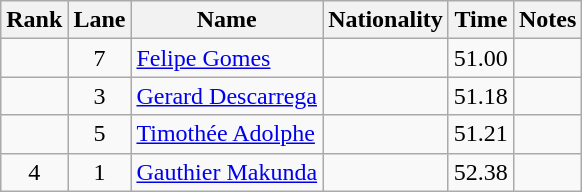<table class="wikitable sortable" style="text-align:center">
<tr>
<th>Rank</th>
<th>Lane</th>
<th>Name</th>
<th>Nationality</th>
<th>Time</th>
<th>Notes</th>
</tr>
<tr>
<td></td>
<td>7</td>
<td align=left><a href='#'>Felipe Gomes</a></td>
<td align=left></td>
<td>51.00</td>
<td></td>
</tr>
<tr>
<td></td>
<td>3</td>
<td align=left><a href='#'>Gerard Descarrega</a></td>
<td align=left></td>
<td>51.18</td>
<td></td>
</tr>
<tr>
<td></td>
<td>5</td>
<td align=left><a href='#'>Timothée Adolphe</a></td>
<td align=left></td>
<td>51.21</td>
<td></td>
</tr>
<tr>
<td>4</td>
<td>1</td>
<td align=left><a href='#'>Gauthier Makunda</a></td>
<td align=left></td>
<td>52.38</td>
<td></td>
</tr>
</table>
